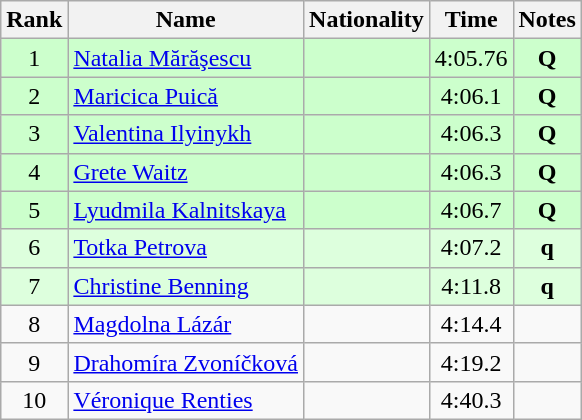<table class="wikitable sortable" style="text-align:center">
<tr>
<th>Rank</th>
<th>Name</th>
<th>Nationality</th>
<th>Time</th>
<th>Notes</th>
</tr>
<tr bgcolor=ccffcc>
<td>1</td>
<td align=left><a href='#'>Natalia Mărăşescu</a></td>
<td align=left></td>
<td>4:05.76</td>
<td><strong>Q</strong></td>
</tr>
<tr bgcolor=ccffcc>
<td>2</td>
<td align=left><a href='#'>Maricica Puică</a></td>
<td align=left></td>
<td>4:06.1</td>
<td><strong>Q</strong></td>
</tr>
<tr bgcolor=ccffcc>
<td>3</td>
<td align=left><a href='#'>Valentina Ilyinykh</a></td>
<td align=left></td>
<td>4:06.3</td>
<td><strong>Q</strong></td>
</tr>
<tr bgcolor=ccffcc>
<td>4</td>
<td align=left><a href='#'>Grete Waitz</a></td>
<td align=left></td>
<td>4:06.3</td>
<td><strong>Q</strong></td>
</tr>
<tr bgcolor=ccffcc>
<td>5</td>
<td align=left><a href='#'>Lyudmila Kalnitskaya</a></td>
<td align=left></td>
<td>4:06.7</td>
<td><strong>Q</strong></td>
</tr>
<tr bgcolor=ddffdd>
<td>6</td>
<td align=left><a href='#'>Totka Petrova</a></td>
<td align=left></td>
<td>4:07.2</td>
<td><strong>q</strong></td>
</tr>
<tr bgcolor=ddffdd>
<td>7</td>
<td align=left><a href='#'>Christine Benning</a></td>
<td align=left></td>
<td>4:11.8</td>
<td><strong>q</strong></td>
</tr>
<tr>
<td>8</td>
<td align=left><a href='#'>Magdolna Lázár</a></td>
<td align=left></td>
<td>4:14.4</td>
<td></td>
</tr>
<tr>
<td>9</td>
<td align=left><a href='#'>Drahomíra Zvoníčková</a></td>
<td align=left></td>
<td>4:19.2</td>
<td></td>
</tr>
<tr>
<td>10</td>
<td align=left><a href='#'>Véronique Renties</a></td>
<td align=left></td>
<td>4:40.3</td>
<td></td>
</tr>
</table>
